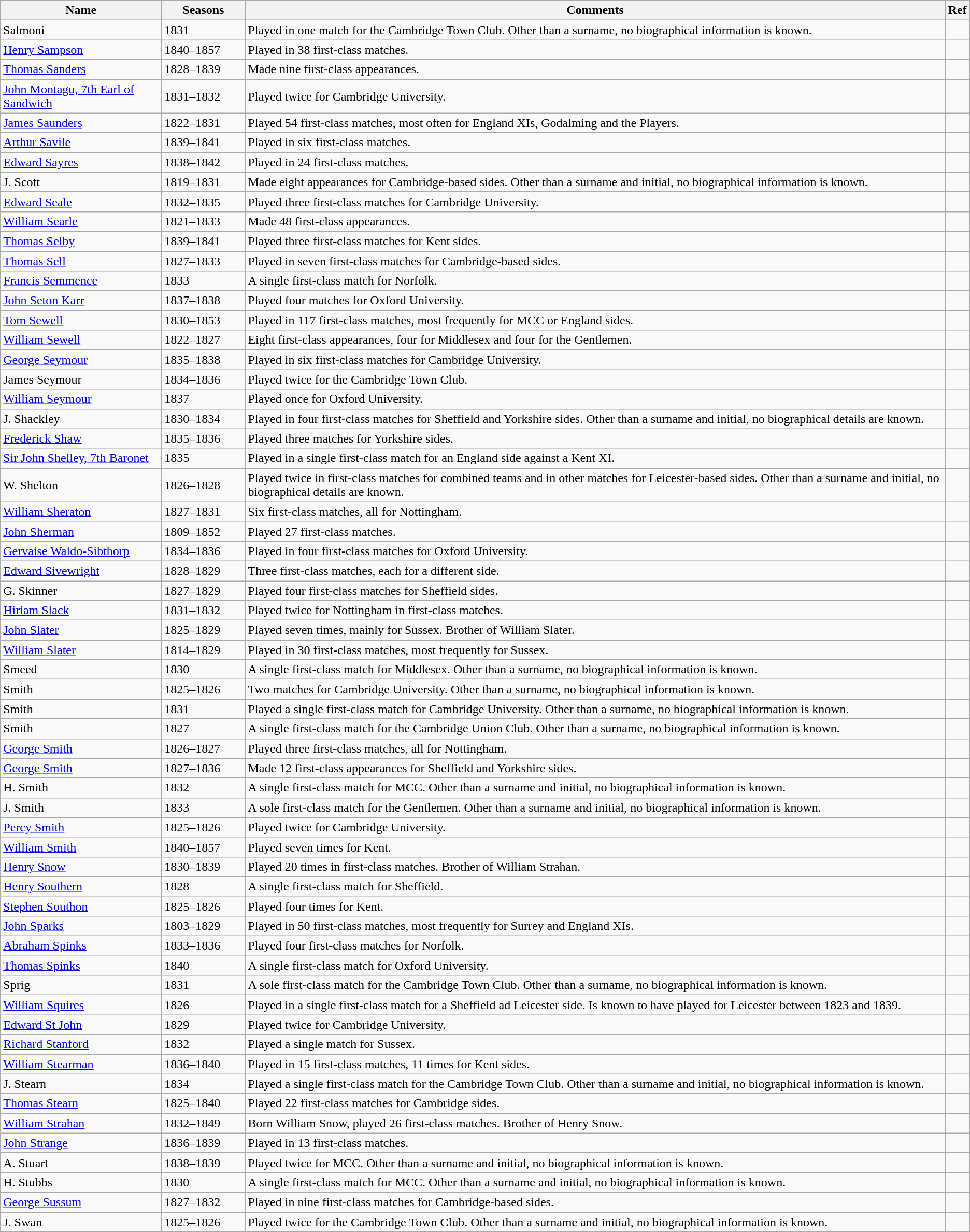<table class="wikitable">
<tr>
<th style="width:200px">Name</th>
<th style="width: 100px">Seasons</th>
<th>Comments</th>
<th>Ref</th>
</tr>
<tr>
<td>Salmoni</td>
<td>1831</td>
<td>Played in one match for the Cambridge Town Club. Other than a surname, no biographical information is known.</td>
<td></td>
</tr>
<tr>
<td><a href='#'>Henry Sampson</a></td>
<td>1840–1857</td>
<td>Played in 38 first-class matches.</td>
<td></td>
</tr>
<tr>
<td><a href='#'>Thomas Sanders</a></td>
<td>1828–1839</td>
<td>Made nine first-class appearances.</td>
<td></td>
</tr>
<tr>
<td><a href='#'>John Montagu, 7th Earl of Sandwich</a></td>
<td>1831–1832</td>
<td>Played twice for Cambridge University.</td>
<td></td>
</tr>
<tr>
<td><a href='#'>James Saunders</a></td>
<td>1822–1831</td>
<td>Played 54 first-class matches, most often for England XIs, Godalming and the Players.</td>
<td></td>
</tr>
<tr>
<td><a href='#'>Arthur Savile</a></td>
<td>1839–1841</td>
<td>Played in six first-class matches.</td>
<td></td>
</tr>
<tr>
<td><a href='#'>Edward Sayres</a></td>
<td>1838–1842</td>
<td>Played in 24 first-class matches.</td>
<td></td>
</tr>
<tr>
<td>J. Scott</td>
<td>1819–1831</td>
<td>Made eight appearances for Cambridge-based sides. Other than a surname and initial, no biographical information is known.</td>
<td></td>
</tr>
<tr>
<td><a href='#'>Edward Seale</a></td>
<td>1832–1835</td>
<td>Played three first-class matches for Cambridge University.</td>
<td></td>
</tr>
<tr>
<td><a href='#'>William Searle</a></td>
<td>1821–1833</td>
<td>Made 48 first-class appearances.</td>
<td></td>
</tr>
<tr>
<td><a href='#'>Thomas Selby</a></td>
<td>1839–1841</td>
<td>Played three first-class matches for Kent sides.</td>
<td></td>
</tr>
<tr>
<td><a href='#'>Thomas Sell</a></td>
<td>1827–1833</td>
<td>Played in seven first-class matches for Cambridge-based sides.</td>
<td></td>
</tr>
<tr>
<td><a href='#'>Francis Semmence</a></td>
<td>1833</td>
<td>A single first-class match for Norfolk.</td>
<td></td>
</tr>
<tr>
<td><a href='#'>John Seton Karr</a></td>
<td>1837–1838</td>
<td>Played four matches for Oxford University.</td>
<td></td>
</tr>
<tr>
<td><a href='#'>Tom Sewell</a></td>
<td>1830–1853</td>
<td>Played in 117 first-class matches, most frequently for MCC or England sides.</td>
<td></td>
</tr>
<tr>
<td><a href='#'>William Sewell</a></td>
<td>1822–1827</td>
<td>Eight first-class appearances, four for Middlesex and four for the Gentlemen.</td>
<td></td>
</tr>
<tr>
<td><a href='#'>George Seymour</a></td>
<td>1835–1838</td>
<td>Played in six first-class matches for Cambridge University.</td>
<td></td>
</tr>
<tr>
<td>James Seymour</td>
<td>1834–1836</td>
<td>Played twice for the Cambridge Town Club.</td>
<td></td>
</tr>
<tr>
<td><a href='#'>William Seymour</a></td>
<td>1837</td>
<td>Played once for Oxford University.</td>
<td></td>
</tr>
<tr>
<td>J. Shackley</td>
<td>1830–1834</td>
<td>Played in four first-class matches for Sheffield and Yorkshire sides. Other than a surname and initial, no biographical details are known.</td>
<td></td>
</tr>
<tr>
<td><a href='#'>Frederick Shaw</a></td>
<td>1835–1836</td>
<td>Played three matches for Yorkshire sides.</td>
<td></td>
</tr>
<tr>
<td><a href='#'>Sir John Shelley, 7th Baronet</a></td>
<td>1835</td>
<td>Played in a single first-class match for an England side against a Kent XI.</td>
<td></td>
</tr>
<tr>
<td>W. Shelton</td>
<td>1826–1828</td>
<td>Played twice in first-class matches for combined teams and in other matches for Leicester-based sides. Other than a surname and initial, no biographical details are known.</td>
<td></td>
</tr>
<tr>
<td><a href='#'>William Sheraton</a></td>
<td>1827–1831</td>
<td>Six first-class matches, all for Nottingham.</td>
<td></td>
</tr>
<tr>
<td><a href='#'>John Sherman</a></td>
<td>1809–1852</td>
<td>Played 27 first-class matches.</td>
<td></td>
</tr>
<tr>
<td><a href='#'>Gervaise Waldo-Sibthorp</a></td>
<td>1834–1836</td>
<td>Played in four first-class matches for Oxford University.</td>
<td></td>
</tr>
<tr>
<td><a href='#'>Edward Sivewright</a></td>
<td>1828–1829</td>
<td>Three first-class matches, each for a different side.</td>
<td></td>
</tr>
<tr>
<td>G. Skinner</td>
<td>1827–1829</td>
<td>Played four first-class matches for Sheffield sides.</td>
<td></td>
</tr>
<tr>
<td><a href='#'>Hiriam Slack</a></td>
<td>1831–1832</td>
<td>Played twice for Nottingham in first-class matches.</td>
<td></td>
</tr>
<tr>
<td><a href='#'>John Slater</a></td>
<td>1825–1829</td>
<td>Played seven times, mainly for Sussex. Brother of William Slater.</td>
<td></td>
</tr>
<tr>
<td><a href='#'>William Slater</a></td>
<td>1814–1829</td>
<td>Played in 30 first-class matches, most frequently for Sussex.</td>
<td></td>
</tr>
<tr>
<td>Smeed</td>
<td>1830</td>
<td>A single first-class match for Middlesex. Other than a surname, no biographical information is known.</td>
<td></td>
</tr>
<tr>
<td>Smith</td>
<td>1825–1826</td>
<td>Two matches for Cambridge University. Other than a surname, no biographical information is known.</td>
<td></td>
</tr>
<tr>
<td>Smith</td>
<td>1831</td>
<td>Played a single first-class match for Cambridge University. Other than a surname, no biographical information is known.</td>
<td></td>
</tr>
<tr>
<td>Smith</td>
<td>1827</td>
<td>A single first-class match for the Cambridge Union Club. Other than a surname, no biographical information is known.</td>
<td></td>
</tr>
<tr>
<td><a href='#'>George Smith</a></td>
<td>1826–1827</td>
<td>Played three first-class matches, all for Nottingham.</td>
<td></td>
</tr>
<tr>
<td><a href='#'>George Smith</a></td>
<td>1827–1836</td>
<td>Made 12 first-class appearances for Sheffield and Yorkshire sides.</td>
<td></td>
</tr>
<tr>
<td>H. Smith</td>
<td>1832</td>
<td>A single first-class match for MCC. Other than a surname and initial, no biographical information is known.</td>
<td></td>
</tr>
<tr>
<td>J. Smith</td>
<td>1833</td>
<td>A sole first-class match for the Gentlemen. Other than a surname and initial, no biographical information is known.</td>
<td></td>
</tr>
<tr>
<td><a href='#'>Percy Smith</a></td>
<td>1825–1826</td>
<td>Played twice for Cambridge University.</td>
<td></td>
</tr>
<tr>
<td><a href='#'>William Smith</a></td>
<td>1840–1857</td>
<td>Played seven times for Kent.</td>
<td></td>
</tr>
<tr>
<td><a href='#'>Henry Snow</a></td>
<td>1830–1839</td>
<td>Played 20 times in first-class matches. Brother of William Strahan.</td>
<td></td>
</tr>
<tr>
<td><a href='#'>Henry Southern</a></td>
<td>1828</td>
<td>A single first-class match for Sheffield.</td>
<td></td>
</tr>
<tr>
<td><a href='#'>Stephen Southon</a></td>
<td>1825–1826</td>
<td>Played four times for Kent.</td>
<td></td>
</tr>
<tr>
<td><a href='#'>John Sparks</a></td>
<td>1803–1829</td>
<td>Played in 50 first-class matches, most frequently for Surrey and England XIs.</td>
<td></td>
</tr>
<tr>
<td><a href='#'>Abraham Spinks</a></td>
<td>1833–1836</td>
<td>Played four first-class matches for Norfolk.</td>
<td></td>
</tr>
<tr>
<td><a href='#'>Thomas Spinks</a></td>
<td>1840</td>
<td>A single first-class match for Oxford University.</td>
<td></td>
</tr>
<tr>
<td>Sprig</td>
<td>1831</td>
<td>A sole first-class match for the Cambridge Town Club. Other than a surname, no biographical information is known.</td>
<td></td>
</tr>
<tr>
<td><a href='#'>William Squires</a></td>
<td>1826</td>
<td>Played in a single first-class match for a Sheffield ad Leicester side. Is known to have played for Leicester between 1823 and 1839.</td>
<td></td>
</tr>
<tr>
<td><a href='#'>Edward St John</a></td>
<td>1829</td>
<td>Played twice for Cambridge University.</td>
<td></td>
</tr>
<tr>
<td><a href='#'>Richard Stanford</a></td>
<td>1832</td>
<td>Played a single match for Sussex.</td>
<td></td>
</tr>
<tr>
<td><a href='#'>William Stearman</a></td>
<td>1836–1840</td>
<td>Played in 15 first-class matches, 11 times for Kent sides.</td>
<td></td>
</tr>
<tr>
<td>J. Stearn</td>
<td>1834</td>
<td>Played a single first-class match for the Cambridge Town Club. Other than a surname and initial, no biographical information is known.</td>
<td></td>
</tr>
<tr>
<td><a href='#'>Thomas Stearn</a></td>
<td>1825–1840</td>
<td>Played 22 first-class matches for Cambridge sides.</td>
<td></td>
</tr>
<tr>
<td><a href='#'>William Strahan</a></td>
<td>1832–1849</td>
<td>Born William Snow, played 26 first-class matches. Brother of Henry Snow.</td>
<td></td>
</tr>
<tr>
<td><a href='#'>John Strange</a></td>
<td>1836–1839</td>
<td>Played in 13 first-class matches.</td>
<td></td>
</tr>
<tr>
<td>A. Stuart</td>
<td>1838–1839</td>
<td>Played twice for MCC. Other than a surname and initial, no biographical information is known.</td>
<td></td>
</tr>
<tr>
<td>H. Stubbs</td>
<td>1830</td>
<td>A single first-class match for MCC. Other than a surname and initial, no biographical information is known.</td>
<td></td>
</tr>
<tr>
<td><a href='#'>George Sussum</a></td>
<td>1827–1832</td>
<td>Played in nine first-class matches for Cambridge-based sides.</td>
<td></td>
</tr>
<tr>
<td>J. Swan</td>
<td>1825–1826</td>
<td>Played twice for the Cambridge Town Club. Other than a surname and initial, no biographical information is known.</td>
<td></td>
</tr>
<tr>
</tr>
</table>
